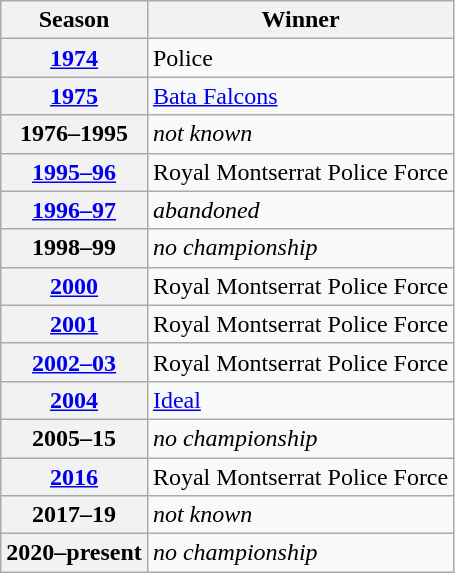<table class="wikitable plainrowheaders sortable">
<tr>
<th scope=col>Season</th>
<th scope=col>Winner</th>
</tr>
<tr>
<th scope=row><a href='#'>1974</a></th>
<td>Police</td>
</tr>
<tr>
<th scope=row><a href='#'>1975</a></th>
<td><a href='#'>Bata Falcons</a></td>
</tr>
<tr>
<th scope=row>1976–1995</th>
<td><em>not known</em></td>
</tr>
<tr>
<th scope=row><a href='#'>1995–96</a></th>
<td>Royal Montserrat Police Force</td>
</tr>
<tr>
<th scope=row><a href='#'>1996–97</a></th>
<td><em>abandoned</em></td>
</tr>
<tr>
<th scope=row>1998–99</th>
<td><em>no championship</em></td>
</tr>
<tr>
<th scope=row><a href='#'>2000</a></th>
<td>Royal Montserrat Police Force</td>
</tr>
<tr>
<th scope=row><a href='#'>2001</a></th>
<td>Royal Montserrat Police Force</td>
</tr>
<tr>
<th scope=row><a href='#'>2002–03</a></th>
<td>Royal Montserrat Police Force</td>
</tr>
<tr>
<th scope=row><a href='#'>2004</a></th>
<td><a href='#'>Ideal</a></td>
</tr>
<tr>
<th scope=row>2005–15</th>
<td><em>no championship</em></td>
</tr>
<tr>
<th scope=row><a href='#'>2016</a></th>
<td>Royal Montserrat Police Force</td>
</tr>
<tr>
<th scope=row>2017–19</th>
<td><em>not known</em></td>
</tr>
<tr>
<th scope="row">2020–present</th>
<td><em>no championship</em></td>
</tr>
</table>
